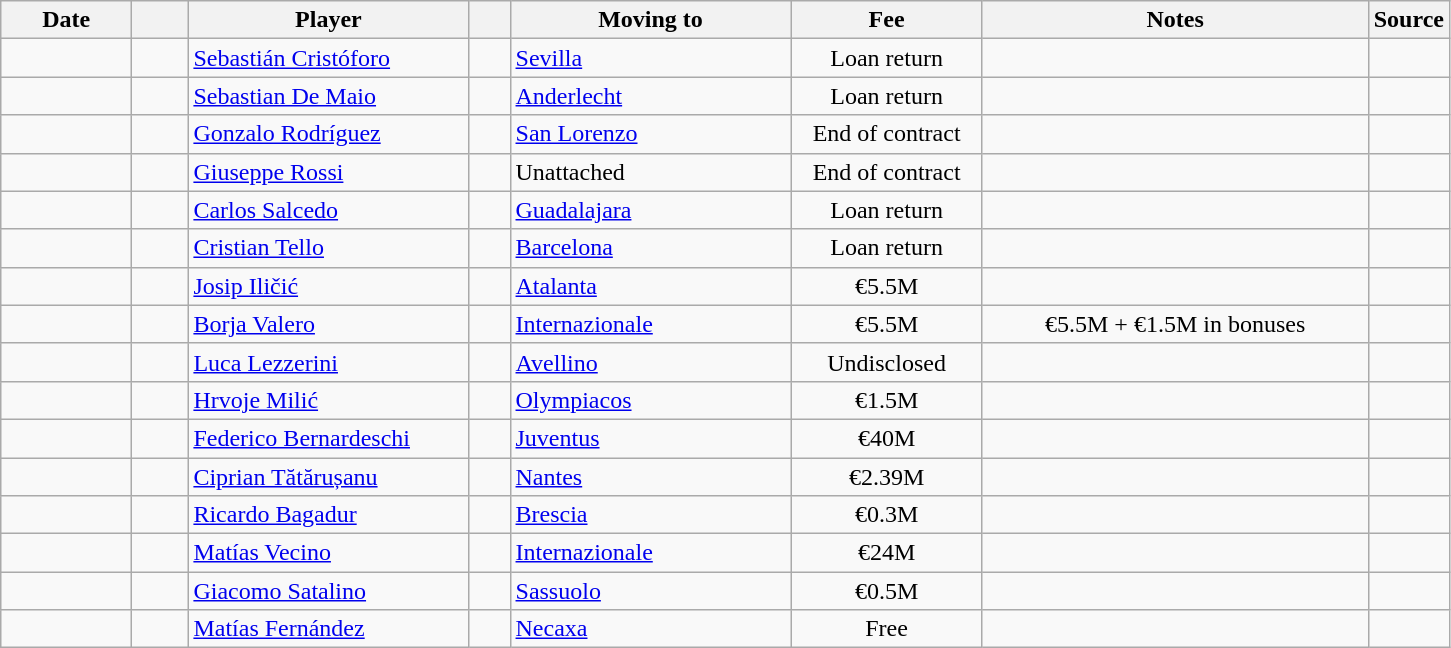<table class="wikitable sortable">
<tr>
<th style="width:80px;">Date</th>
<th style="width:30px;"></th>
<th style="width:180px;">Player</th>
<th style="width:20px;"></th>
<th style="width:180px;">Moving to</th>
<th style="width:120px;" class="unsortable">Fee</th>
<th style="width:250px;" class="unsortable">Notes</th>
<th style="width:20px;">Source</th>
</tr>
<tr>
<td></td>
<td align=center></td>
<td> <a href='#'>Sebastián Cristóforo</a></td>
<td align=center></td>
<td> <a href='#'>Sevilla</a></td>
<td align=center>Loan return</td>
<td align=center></td>
<td></td>
</tr>
<tr>
<td></td>
<td align=center></td>
<td> <a href='#'>Sebastian De Maio</a></td>
<td align=center></td>
<td> <a href='#'>Anderlecht</a></td>
<td align=center>Loan return</td>
<td align=center></td>
<td></td>
</tr>
<tr>
<td></td>
<td align=center></td>
<td> <a href='#'>Gonzalo Rodríguez</a></td>
<td align=center></td>
<td> <a href='#'>San Lorenzo</a></td>
<td align=center>End of contract</td>
<td align=center></td>
<td></td>
</tr>
<tr>
<td></td>
<td align=center></td>
<td> <a href='#'>Giuseppe Rossi</a></td>
<td align=center></td>
<td>Unattached</td>
<td align=center>End of contract</td>
<td align=center></td>
<td></td>
</tr>
<tr>
<td></td>
<td align=center></td>
<td> <a href='#'>Carlos Salcedo</a></td>
<td align=center></td>
<td> <a href='#'>Guadalajara</a></td>
<td align=center>Loan return</td>
<td align=center></td>
<td></td>
</tr>
<tr>
<td></td>
<td align=center></td>
<td> <a href='#'>Cristian Tello</a></td>
<td align=center></td>
<td> <a href='#'>Barcelona</a></td>
<td align=center>Loan return</td>
<td align=center></td>
<td></td>
</tr>
<tr>
<td></td>
<td align=center></td>
<td> <a href='#'>Josip Iličić</a></td>
<td align=center></td>
<td> <a href='#'>Atalanta</a></td>
<td align=center>€5.5M</td>
<td align=center></td>
<td></td>
</tr>
<tr>
<td></td>
<td align=center></td>
<td> <a href='#'>Borja Valero</a></td>
<td align=center></td>
<td> <a href='#'>Internazionale</a></td>
<td align=center>€5.5M</td>
<td align=center>€5.5M + €1.5M in bonuses</td>
<td></td>
</tr>
<tr>
<td></td>
<td align=center></td>
<td> <a href='#'>Luca Lezzerini</a></td>
<td align=center></td>
<td> <a href='#'>Avellino</a></td>
<td align=center>Undisclosed</td>
<td align=center></td>
<td></td>
</tr>
<tr>
<td></td>
<td align=center></td>
<td> <a href='#'>Hrvoje Milić</a></td>
<td align=center></td>
<td> <a href='#'>Olympiacos</a></td>
<td align=center>€1.5M</td>
<td align=center></td>
<td></td>
</tr>
<tr>
<td></td>
<td align=center></td>
<td> <a href='#'>Federico Bernardeschi</a></td>
<td align=center></td>
<td> <a href='#'>Juventus</a></td>
<td align=center>€40M</td>
<td align=center></td>
<td></td>
</tr>
<tr>
<td></td>
<td align=center></td>
<td> <a href='#'>Ciprian Tătărușanu</a></td>
<td align=center></td>
<td> <a href='#'>Nantes</a></td>
<td align=center>€2.39M</td>
<td align=center></td>
<td></td>
</tr>
<tr>
<td></td>
<td align=center></td>
<td> <a href='#'>Ricardo Bagadur</a></td>
<td align=center></td>
<td> <a href='#'>Brescia</a></td>
<td align=center>€0.3M</td>
<td align=center></td>
<td></td>
</tr>
<tr>
<td></td>
<td align=center></td>
<td> <a href='#'>Matías Vecino</a></td>
<td align=center></td>
<td> <a href='#'>Internazionale</a></td>
<td align=center>€24M</td>
<td align=center></td>
<td></td>
</tr>
<tr>
<td></td>
<td align=center></td>
<td> <a href='#'>Giacomo Satalino</a></td>
<td align=center></td>
<td> <a href='#'>Sassuolo</a></td>
<td align=center>€0.5M</td>
<td align=center></td>
<td></td>
</tr>
<tr>
<td></td>
<td align=center></td>
<td> <a href='#'>Matías Fernández</a></td>
<td align=center></td>
<td> <a href='#'>Necaxa</a></td>
<td align=center>Free</td>
<td align=center></td>
<td></td>
</tr>
</table>
